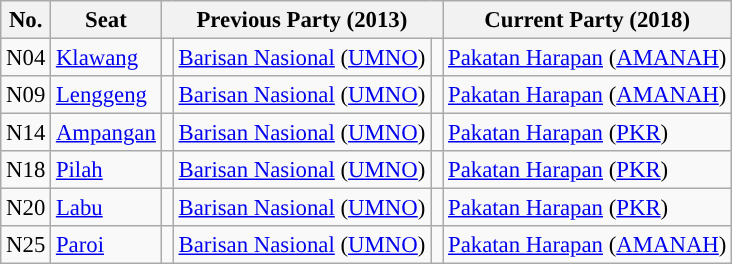<table class="wikitable sortable" style="font-size:95%;">
<tr>
<th scope="col">No.</th>
<th scope="col">Seat</th>
<th colspan="3" scope="col">Previous Party (2013)</th>
<th colspan="3" scope="col">Current Party (2018)</th>
</tr>
<tr>
<td>N04</td>
<td> <a href='#'>Klawang</a></td>
<td width="1"></td>
<td><a href='#'>Barisan Nasional</a> (<a href='#'>UMNO</a>)</td>
<td width="1"></td>
<td><a href='#'>Pakatan Harapan</a> (<a href='#'>AMANAH</a>)</td>
</tr>
<tr>
<td>N09</td>
<td> <a href='#'>Lenggeng</a></td>
<td width="1"></td>
<td><a href='#'>Barisan Nasional</a> (<a href='#'>UMNO</a>)</td>
<td width="1"></td>
<td><a href='#'>Pakatan Harapan</a> (<a href='#'>AMANAH</a>)</td>
</tr>
<tr>
<td>N14</td>
<td> <a href='#'>Ampangan</a></td>
<td width="1"></td>
<td><a href='#'>Barisan Nasional</a> (<a href='#'>UMNO</a>)</td>
<td width="1"></td>
<td><a href='#'>Pakatan Harapan</a> (<a href='#'>PKR</a>)</td>
</tr>
<tr>
<td>N18</td>
<td> <a href='#'>Pilah</a></td>
<td width="1"></td>
<td><a href='#'>Barisan Nasional</a> (<a href='#'>UMNO</a>)</td>
<td width="1"></td>
<td><a href='#'>Pakatan Harapan</a> (<a href='#'>PKR</a>)</td>
</tr>
<tr>
<td>N20</td>
<td> <a href='#'>Labu</a></td>
<td width="1"></td>
<td><a href='#'>Barisan Nasional</a> (<a href='#'>UMNO</a>)</td>
<td width="1"></td>
<td><a href='#'>Pakatan Harapan</a> (<a href='#'>PKR</a>)</td>
</tr>
<tr>
<td>N25</td>
<td> <a href='#'>Paroi</a></td>
<td width="1"></td>
<td><a href='#'>Barisan Nasional</a> (<a href='#'>UMNO</a>)</td>
<td width="1"></td>
<td><a href='#'>Pakatan Harapan</a> (<a href='#'>AMANAH</a>)</td>
</tr>
</table>
